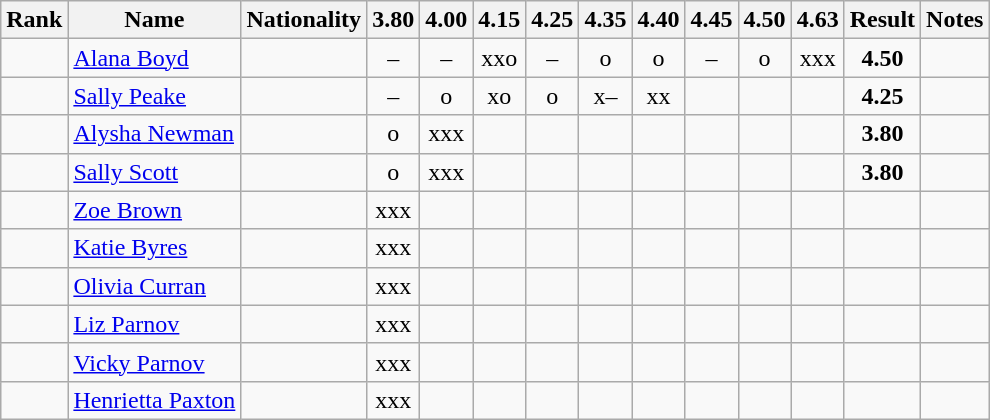<table class="wikitable sortable" style="text-align:center">
<tr>
<th>Rank</th>
<th>Name</th>
<th>Nationality</th>
<th>3.80</th>
<th>4.00</th>
<th>4.15</th>
<th>4.25</th>
<th>4.35</th>
<th>4.40</th>
<th>4.45</th>
<th>4.50</th>
<th>4.63</th>
<th>Result</th>
<th>Notes</th>
</tr>
<tr>
<td></td>
<td align="left"><a href='#'>Alana Boyd</a></td>
<td align="left"></td>
<td>–</td>
<td>–</td>
<td>xxo</td>
<td>–</td>
<td>o</td>
<td>o</td>
<td>–</td>
<td>o</td>
<td>xxx</td>
<td><strong>4.50</strong></td>
<td></td>
</tr>
<tr>
<td></td>
<td align="left"><a href='#'>Sally Peake</a></td>
<td align="left"></td>
<td>–</td>
<td>o</td>
<td>xo</td>
<td>o</td>
<td>x–</td>
<td>xx</td>
<td></td>
<td></td>
<td></td>
<td><strong>4.25</strong></td>
<td></td>
</tr>
<tr>
<td></td>
<td align="left"><a href='#'>Alysha Newman</a></td>
<td align="left"></td>
<td>o</td>
<td>xxx</td>
<td></td>
<td></td>
<td></td>
<td></td>
<td></td>
<td></td>
<td></td>
<td><strong>3.80</strong></td>
<td></td>
</tr>
<tr>
<td></td>
<td align="left"><a href='#'>Sally Scott</a></td>
<td align="left"></td>
<td>o</td>
<td>xxx</td>
<td></td>
<td></td>
<td></td>
<td></td>
<td></td>
<td></td>
<td></td>
<td><strong>3.80</strong></td>
<td></td>
</tr>
<tr>
<td></td>
<td align="left"><a href='#'>Zoe Brown</a></td>
<td align="left"></td>
<td>xxx</td>
<td></td>
<td></td>
<td></td>
<td></td>
<td></td>
<td></td>
<td></td>
<td></td>
<td><strong></strong></td>
<td></td>
</tr>
<tr>
<td></td>
<td align="left"><a href='#'>Katie Byres</a></td>
<td align="left"></td>
<td>xxx</td>
<td></td>
<td></td>
<td></td>
<td></td>
<td></td>
<td></td>
<td></td>
<td></td>
<td><strong></strong></td>
<td></td>
</tr>
<tr>
<td></td>
<td align="left"><a href='#'>Olivia Curran</a></td>
<td align="left"></td>
<td>xxx</td>
<td></td>
<td></td>
<td></td>
<td></td>
<td></td>
<td></td>
<td></td>
<td></td>
<td><strong></strong></td>
<td></td>
</tr>
<tr>
<td></td>
<td align="left"><a href='#'>Liz Parnov</a></td>
<td align="left"></td>
<td>xxx</td>
<td></td>
<td></td>
<td></td>
<td></td>
<td></td>
<td></td>
<td></td>
<td></td>
<td><strong></strong></td>
<td></td>
</tr>
<tr>
<td></td>
<td align="left"><a href='#'>Vicky Parnov</a></td>
<td align="left"></td>
<td>xxx</td>
<td></td>
<td></td>
<td></td>
<td></td>
<td></td>
<td></td>
<td></td>
<td></td>
<td><strong></strong></td>
<td></td>
</tr>
<tr>
<td></td>
<td align="left"><a href='#'>Henrietta Paxton</a></td>
<td align="left"></td>
<td>xxx</td>
<td></td>
<td></td>
<td></td>
<td></td>
<td></td>
<td></td>
<td></td>
<td></td>
<td><strong></strong></td>
<td></td>
</tr>
</table>
